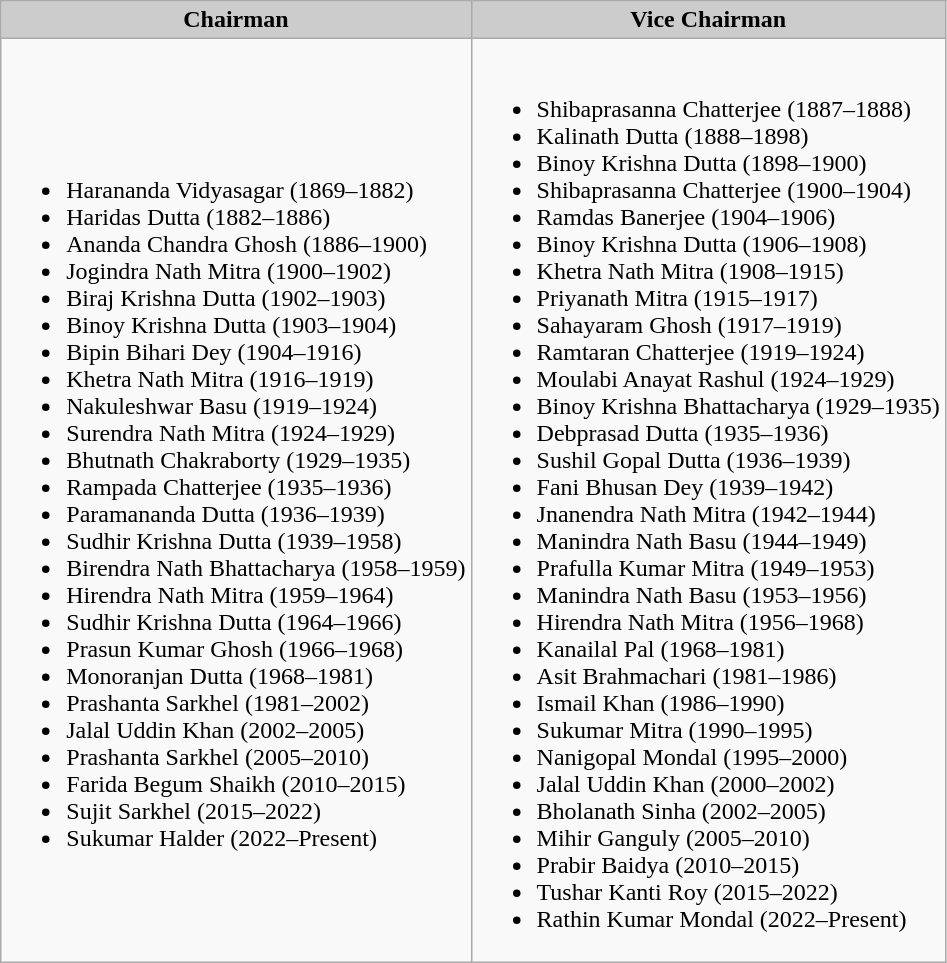<table class="wikitable sortable">
<tr>
<th style="background-color:#cccccc;">Chairman</th>
<th style="background-color:#cccccc;">Vice Chairman</th>
</tr>
<tr>
<td><br><ul><li>Harananda Vidyasagar (1869–1882)</li><li>Haridas Dutta (1882–1886)</li><li>Ananda Chandra Ghosh (1886–1900)</li><li>Jogindra Nath Mitra (1900–1902)</li><li>Biraj Krishna Dutta (1902–1903)</li><li>Binoy Krishna Dutta (1903–1904)</li><li>Bipin Bihari Dey (1904–1916)</li><li>Khetra Nath Mitra (1916–1919)</li><li>Nakuleshwar Basu (1919–1924)</li><li>Surendra Nath Mitra (1924–1929)</li><li>Bhutnath Chakraborty (1929–1935)</li><li>Rampada Chatterjee (1935–1936)</li><li>Paramananda Dutta (1936–1939)</li><li>Sudhir Krishna Dutta (1939–1958)</li><li>Birendra Nath Bhattacharya (1958–1959)</li><li>Hirendra Nath Mitra (1959–1964)</li><li>Sudhir Krishna Dutta (1964–1966)</li><li>Prasun Kumar Ghosh (1966–1968)</li><li>Monoranjan Dutta (1968–1981)</li><li>Prashanta Sarkhel (1981–2002)</li><li>Jalal Uddin Khan (2002–2005)</li><li>Prashanta Sarkhel (2005–2010)</li><li>Farida Begum Shaikh (2010–2015)</li><li>Sujit Sarkhel (2015–2022)</li><li>Sukumar Halder (2022–Present)</li></ul></td>
<td><br><ul><li>Shibaprasanna Chatterjee (1887–1888)</li><li>Kalinath Dutta (1888–1898)</li><li>Binoy Krishna Dutta (1898–1900)</li><li>Shibaprasanna Chatterjee (1900–1904)</li><li>Ramdas Banerjee (1904–1906)</li><li>Binoy Krishna Dutta (1906–1908)</li><li>Khetra Nath Mitra (1908–1915)</li><li>Priyanath Mitra (1915–1917)</li><li>Sahayaram Ghosh (1917–1919)</li><li>Ramtaran Chatterjee (1919–1924)</li><li>Moulabi Anayat Rashul (1924–1929)</li><li>Binoy Krishna Bhattacharya (1929–1935)</li><li>Debprasad Dutta (1935–1936)</li><li>Sushil Gopal Dutta (1936–1939)</li><li>Fani Bhusan Dey (1939–1942)</li><li>Jnanendra Nath Mitra (1942–1944)</li><li>Manindra Nath Basu (1944–1949)</li><li>Prafulla Kumar Mitra (1949–1953)</li><li>Manindra Nath Basu (1953–1956)</li><li>Hirendra Nath Mitra (1956–1968)</li><li>Kanailal Pal (1968–1981)</li><li>Asit Brahmachari (1981–1986)</li><li>Ismail Khan (1986–1990)</li><li>Sukumar Mitra (1990–1995)</li><li>Nanigopal Mondal (1995–2000)</li><li>Jalal Uddin Khan (2000–2002)</li><li>Bholanath Sinha (2002–2005)</li><li>Mihir Ganguly (2005–2010)</li><li>Prabir Baidya (2010–2015)</li><li>Tushar Kanti Roy (2015–2022)</li><li>Rathin Kumar Mondal (2022–Present)</li></ul></td>
</tr>
</table>
